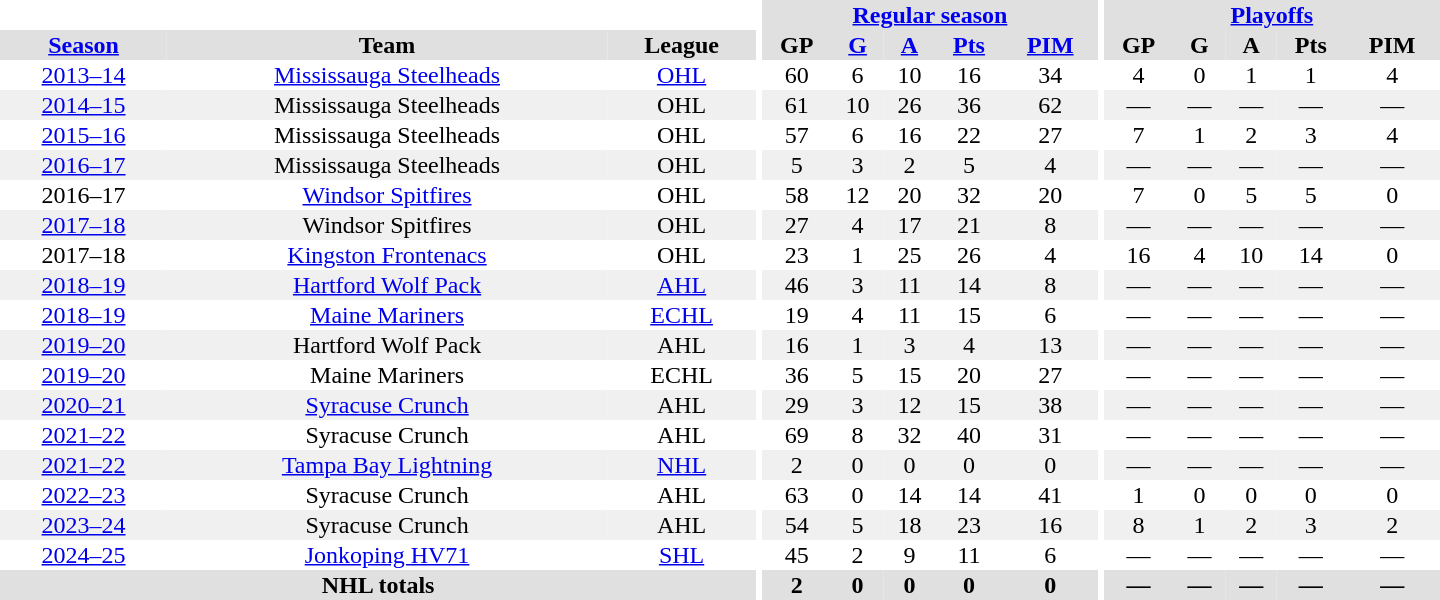<table border="0" cellpadding="1" cellspacing="0" style="text-align:center; width:60em">
<tr bgcolor="#e0e0e0">
<th colspan="3" bgcolor="#ffffff"></th>
<th rowspan="100" bgcolor="#ffffff"></th>
<th colspan="5"><a href='#'>Regular season</a></th>
<th rowspan="100" bgcolor="#ffffff"></th>
<th colspan="5"><a href='#'>Playoffs</a></th>
</tr>
<tr bgcolor="#e0e0e0">
<th><a href='#'>Season</a></th>
<th>Team</th>
<th>League</th>
<th>GP</th>
<th><a href='#'>G</a></th>
<th><a href='#'>A</a></th>
<th><a href='#'>Pts</a></th>
<th><a href='#'>PIM</a></th>
<th>GP</th>
<th>G</th>
<th>A</th>
<th>Pts</th>
<th>PIM</th>
</tr>
<tr>
<td><a href='#'>2013–14</a></td>
<td><a href='#'>Mississauga Steelheads</a></td>
<td><a href='#'>OHL</a></td>
<td>60</td>
<td>6</td>
<td>10</td>
<td>16</td>
<td>34</td>
<td>4</td>
<td>0</td>
<td>1</td>
<td>1</td>
<td>4</td>
</tr>
<tr bgcolor="#f0f0f0">
<td><a href='#'>2014–15</a></td>
<td>Mississauga Steelheads</td>
<td>OHL</td>
<td>61</td>
<td>10</td>
<td>26</td>
<td>36</td>
<td>62</td>
<td>—</td>
<td>—</td>
<td>—</td>
<td>—</td>
<td>—</td>
</tr>
<tr>
<td><a href='#'>2015–16</a></td>
<td>Mississauga Steelheads</td>
<td>OHL</td>
<td>57</td>
<td>6</td>
<td>16</td>
<td>22</td>
<td>27</td>
<td>7</td>
<td>1</td>
<td>2</td>
<td>3</td>
<td>4</td>
</tr>
<tr bgcolor="#f0f0f0">
<td><a href='#'>2016–17</a></td>
<td>Mississauga Steelheads</td>
<td>OHL</td>
<td>5</td>
<td>3</td>
<td>2</td>
<td>5</td>
<td>4</td>
<td>—</td>
<td>—</td>
<td>—</td>
<td>—</td>
<td>—</td>
</tr>
<tr>
<td>2016–17</td>
<td><a href='#'>Windsor Spitfires</a></td>
<td>OHL</td>
<td>58</td>
<td>12</td>
<td>20</td>
<td>32</td>
<td>20</td>
<td>7</td>
<td>0</td>
<td>5</td>
<td>5</td>
<td>0</td>
</tr>
<tr bgcolor="#f0f0f0">
<td><a href='#'>2017–18</a></td>
<td>Windsor Spitfires</td>
<td>OHL</td>
<td>27</td>
<td>4</td>
<td>17</td>
<td>21</td>
<td>8</td>
<td>—</td>
<td>—</td>
<td>—</td>
<td>—</td>
<td>—</td>
</tr>
<tr>
<td>2017–18</td>
<td><a href='#'>Kingston Frontenacs</a></td>
<td>OHL</td>
<td>23</td>
<td>1</td>
<td>25</td>
<td>26</td>
<td>4</td>
<td>16</td>
<td>4</td>
<td>10</td>
<td>14</td>
<td>0</td>
</tr>
<tr bgcolor="#f0f0f0">
<td><a href='#'>2018–19</a></td>
<td><a href='#'>Hartford Wolf Pack</a></td>
<td><a href='#'>AHL</a></td>
<td>46</td>
<td>3</td>
<td>11</td>
<td>14</td>
<td>8</td>
<td>—</td>
<td>—</td>
<td>—</td>
<td>—</td>
<td>—</td>
</tr>
<tr>
<td><a href='#'>2018–19</a></td>
<td><a href='#'>Maine Mariners</a></td>
<td><a href='#'>ECHL</a></td>
<td>19</td>
<td>4</td>
<td>11</td>
<td>15</td>
<td>6</td>
<td>—</td>
<td>—</td>
<td>—</td>
<td>—</td>
<td>—</td>
</tr>
<tr bgcolor="#f0f0f0">
<td><a href='#'>2019–20</a></td>
<td>Hartford Wolf Pack</td>
<td>AHL</td>
<td>16</td>
<td>1</td>
<td>3</td>
<td>4</td>
<td>13</td>
<td>—</td>
<td>—</td>
<td>—</td>
<td>—</td>
<td>—</td>
</tr>
<tr>
<td><a href='#'>2019–20</a></td>
<td>Maine Mariners</td>
<td>ECHL</td>
<td>36</td>
<td>5</td>
<td>15</td>
<td>20</td>
<td>27</td>
<td>—</td>
<td>—</td>
<td>—</td>
<td>—</td>
<td>—</td>
</tr>
<tr bgcolor="#f0f0f0">
<td><a href='#'>2020–21</a></td>
<td><a href='#'>Syracuse Crunch</a></td>
<td>AHL</td>
<td>29</td>
<td>3</td>
<td>12</td>
<td>15</td>
<td>38</td>
<td>—</td>
<td>—</td>
<td>—</td>
<td>—</td>
<td>—</td>
</tr>
<tr>
<td><a href='#'>2021–22</a></td>
<td>Syracuse Crunch</td>
<td>AHL</td>
<td>69</td>
<td>8</td>
<td>32</td>
<td>40</td>
<td>31</td>
<td>—</td>
<td>—</td>
<td>—</td>
<td>—</td>
<td>—</td>
</tr>
<tr bgcolor="#f0f0f0">
<td><a href='#'>2021–22</a></td>
<td><a href='#'>Tampa Bay Lightning</a></td>
<td><a href='#'>NHL</a></td>
<td>2</td>
<td>0</td>
<td>0</td>
<td>0</td>
<td>0</td>
<td>—</td>
<td>—</td>
<td>—</td>
<td>—</td>
<td>—</td>
</tr>
<tr>
<td><a href='#'>2022–23</a></td>
<td>Syracuse Crunch</td>
<td>AHL</td>
<td>63</td>
<td>0</td>
<td>14</td>
<td>14</td>
<td>41</td>
<td>1</td>
<td>0</td>
<td>0</td>
<td>0</td>
<td>0</td>
</tr>
<tr bgcolor="#f0f0f0">
<td><a href='#'>2023–24</a></td>
<td>Syracuse Crunch</td>
<td>AHL</td>
<td>54</td>
<td>5</td>
<td>18</td>
<td>23</td>
<td>16</td>
<td>8</td>
<td>1</td>
<td>2</td>
<td>3</td>
<td>2</td>
</tr>
<tr>
<td><a href='#'>2024–25</a></td>
<td><a href='#'>Jonkoping HV71</a></td>
<td><a href='#'>SHL</a></td>
<td>45</td>
<td>2</td>
<td>9</td>
<td>11</td>
<td>6</td>
<td>—</td>
<td>—</td>
<td>—</td>
<td>—</td>
<td>—</td>
</tr>
<tr bgcolor="#e0e0e0">
<th colspan="3">NHL totals</th>
<th>2</th>
<th>0</th>
<th>0</th>
<th>0</th>
<th>0</th>
<th>—</th>
<th>—</th>
<th>—</th>
<th>—</th>
<th>—</th>
</tr>
</table>
